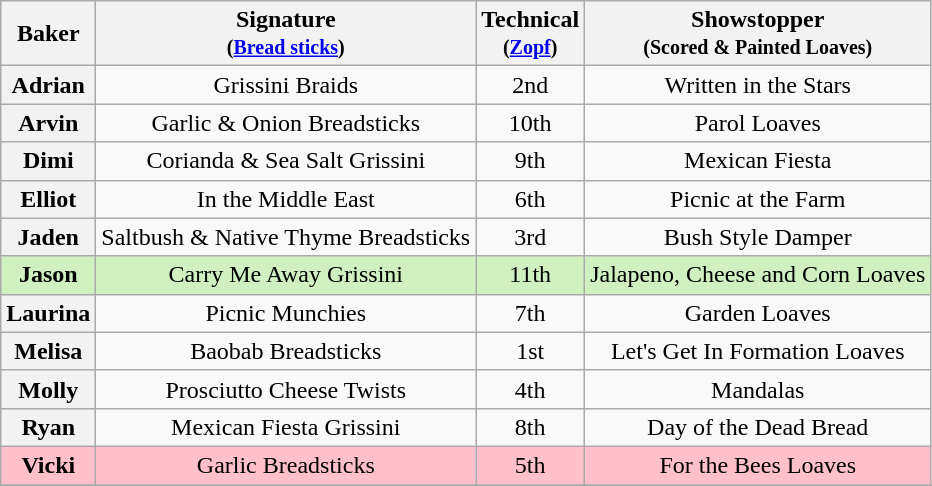<table class="wikitable sortable" style="text-align:center">
<tr>
<th>Baker</th>
<th class="unsortable">Signature<br><small>(<a href='#'>Bread sticks</a>)</small></th>
<th>Technical<br><small>(<a href='#'>Zopf</a>)</small></th>
<th class="unsortable">Showstopper<br><small>(Scored & Painted Loaves)</small></th>
</tr>
<tr>
<th>Adrian</th>
<td>Grissini Braids</td>
<td>2nd</td>
<td>Written in the Stars</td>
</tr>
<tr>
<th>Arvin</th>
<td>Garlic & Onion Breadsticks</td>
<td>10th</td>
<td>Parol Loaves</td>
</tr>
<tr>
<th>Dimi</th>
<td>Corianda & Sea Salt Grissini</td>
<td>9th</td>
<td>Mexican Fiesta</td>
</tr>
<tr>
<th>Elliot</th>
<td>In the Middle East</td>
<td>6th</td>
<td>Picnic at the Farm</td>
</tr>
<tr>
<th>Jaden</th>
<td>Saltbush & Native Thyme Breadsticks</td>
<td>3rd</td>
<td>Bush Style Damper</td>
</tr>
<tr style="background:#d0f0c0;">
<th style="background:#d0f0c0;">Jason</th>
<td>Carry Me Away Grissini</td>
<td>11th</td>
<td>Jalapeno, Cheese and Corn Loaves</td>
</tr>
<tr>
<th>Laurina</th>
<td>Picnic Munchies</td>
<td>7th</td>
<td>Garden Loaves</td>
</tr>
<tr>
<th>Melisa</th>
<td>Baobab Breadsticks</td>
<td>1st</td>
<td>Let's Get In Formation Loaves</td>
</tr>
<tr>
<th>Molly</th>
<td>Prosciutto Cheese Twists</td>
<td>4th</td>
<td>Mandalas</td>
</tr>
<tr>
<th>Ryan</th>
<td>Mexican Fiesta Grissini</td>
<td>8th</td>
<td>Day of the Dead Bread</td>
</tr>
<tr style="background:Pink;">
<th style="background:Pink;">Vicki</th>
<td>Garlic Breadsticks</td>
<td>5th</td>
<td>For the Bees Loaves</td>
</tr>
<tr>
</tr>
</table>
